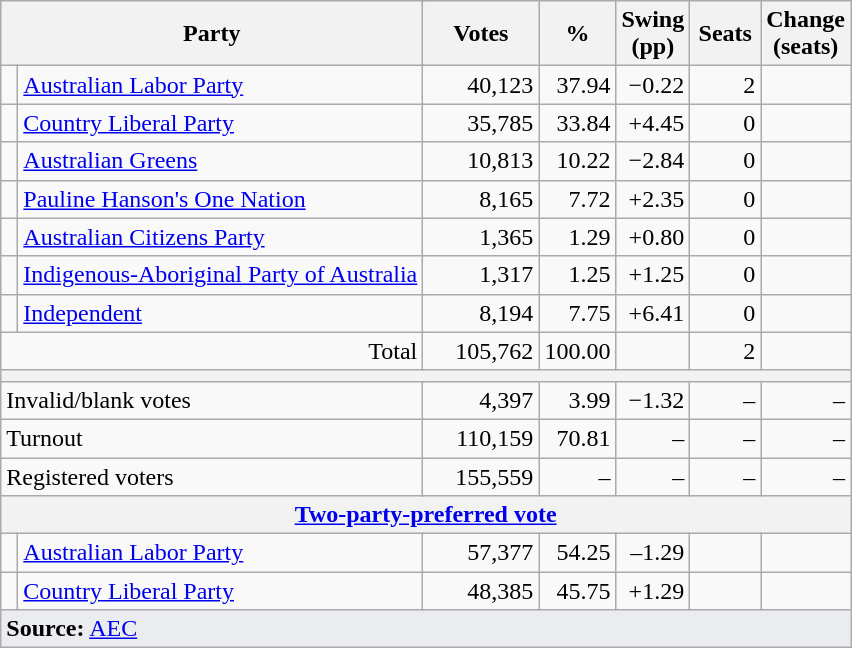<table class="wikitable" style="text-align:right;  margin-bottom:0">
<tr>
<th style="width:200px" colspan=3>Party</th>
<th style="width:70px;">Votes</th>
<th style="width:40px;">%</th>
<th style="width:40px;">Swing (pp)</th>
<th style="width:40px;">Seats</th>
<th style="width:40px;">Change (seats)</th>
</tr>
<tr>
<td> </td>
<td style="text-align:left;" colspan="2"><a href='#'>Australian Labor Party</a></td>
<td align=right>40,123</td>
<td align=right>37.94</td>
<td align=right>−0.22</td>
<td align=right>2</td>
<td align=right></td>
</tr>
<tr>
<td> </td>
<td style="text-align:left;" colspan="2"><a href='#'>Country Liberal Party</a></td>
<td align=right>35,785</td>
<td align=right>33.84</td>
<td align=right>+4.45</td>
<td align=right>0</td>
<td align=right></td>
</tr>
<tr>
<td> </td>
<td style="text-align:left;" colspan="2"><a href='#'>Australian Greens</a></td>
<td align=right>10,813</td>
<td align=right>10.22</td>
<td align=right>−2.84</td>
<td align=right>0</td>
<td align=right></td>
</tr>
<tr>
<td> </td>
<td style="text-align:left;" colspan="2"><a href='#'>Pauline Hanson's One Nation</a></td>
<td align=right>8,165</td>
<td align=right>7.72</td>
<td align=right>+2.35</td>
<td align=right>0</td>
<td align=right></td>
</tr>
<tr>
<td> </td>
<td style="text-align:left;" colspan="2"><a href='#'>Australian Citizens Party</a></td>
<td align=right>1,365</td>
<td align=right>1.29</td>
<td align=right>+0.80</td>
<td align=right>0</td>
<td align=right></td>
</tr>
<tr>
<td> </td>
<td style="text-align:left;" colspan="2"><a href='#'>Indigenous-Aboriginal Party of Australia</a></td>
<td align=right>1,317</td>
<td align=right>1.25</td>
<td align=right>+1.25</td>
<td align=right>0</td>
<td align=right></td>
</tr>
<tr>
<td> </td>
<td style="text-align:left;" colspan="2"><a href='#'>Independent</a></td>
<td align=right>8,194</td>
<td align=right>7.75</td>
<td align=right>+6.41</td>
<td align=right>0</td>
<td align=right></td>
</tr>
<tr>
<td colspan="3" align="right">Total</td>
<td>105,762</td>
<td>100.00</td>
<td></td>
<td>2</td>
<td></td>
</tr>
<tr>
<th colspan="9"></th>
</tr>
<tr>
<td style="text-align:left;" colspan="3">Invalid/blank votes</td>
<td>4,397</td>
<td>3.99</td>
<td>−1.32</td>
<td>–</td>
<td>–</td>
</tr>
<tr>
<td style="text-align:left;" colspan="3">Turnout</td>
<td>110,159</td>
<td>70.81</td>
<td>–</td>
<td>–</td>
<td>–</td>
</tr>
<tr>
<td colspan="3" style="text-align:left;">Registered voters</td>
<td>155,559</td>
<td>–</td>
<td>–</td>
<td>–</td>
<td>–</td>
</tr>
<tr>
<th colspan="8"><a href='#'>Two-party-preferred vote</a></th>
</tr>
<tr>
<td></td>
<td colspan="2" style="text-align:left;"><a href='#'>Australian Labor Party</a></td>
<td>57,377</td>
<td>54.25</td>
<td>–1.29</td>
<td></td>
<td></td>
</tr>
<tr>
<td></td>
<td colspan="2" style="text-align:left;"><a href='#'>Country Liberal Party</a></td>
<td>48,385</td>
<td>45.75</td>
<td>+1.29</td>
<td></td>
<td></td>
</tr>
<tr>
<td style="text-align:left; background-color:#eaecf0" colspan="8"><strong>Source:</strong> <a href='#'>AEC</a></td>
</tr>
</table>
